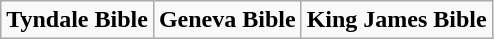<table class="wikitable">
<tr>
<td><strong>Tyndale Bible</strong><br></td>
<td><strong>Geneva Bible</strong><br></td>
<td><strong>King James Bible</strong><br></td>
</tr>
</table>
